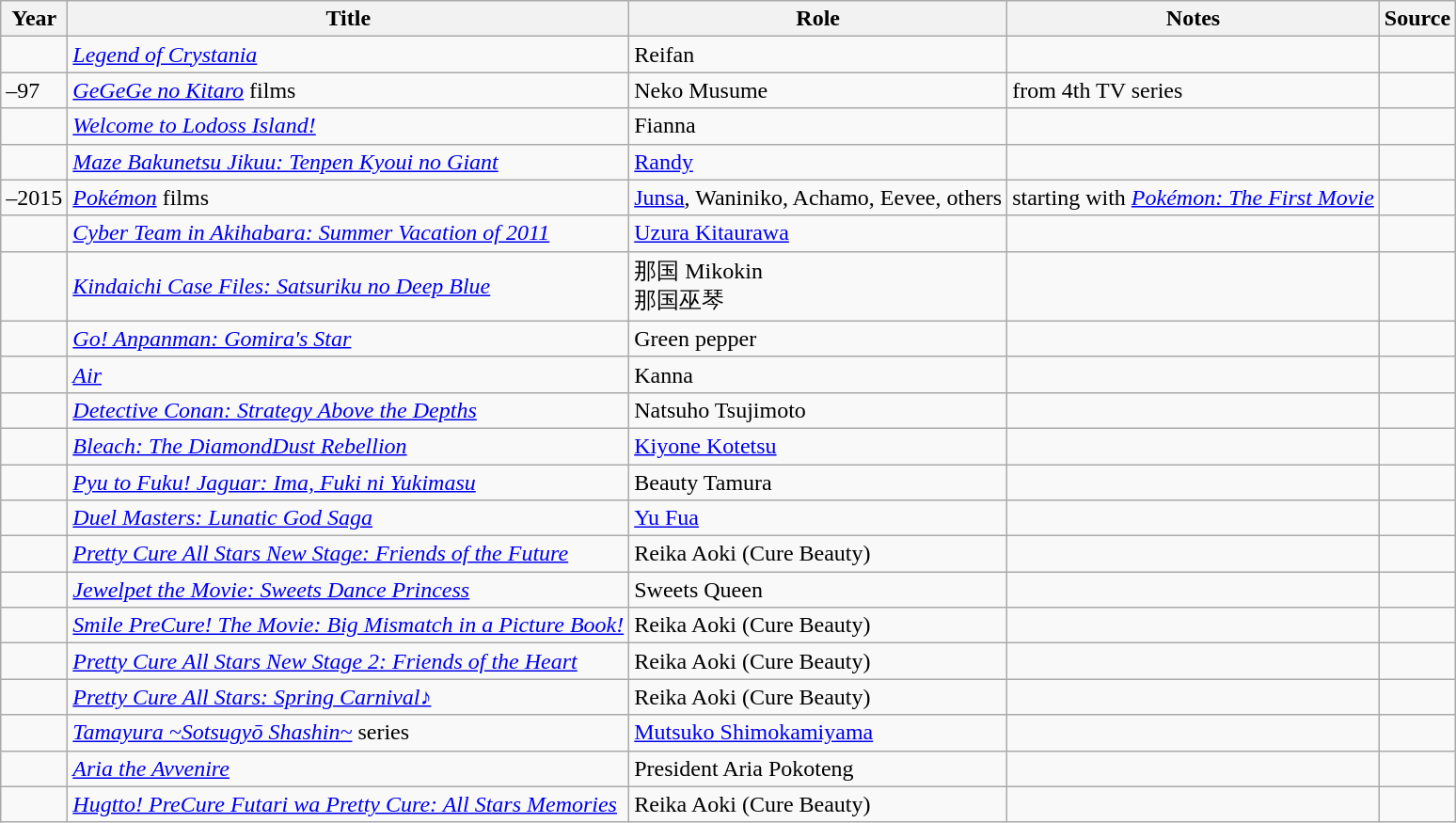<table class="wikitable sortable plainrowheaders">
<tr>
<th>Year</th>
<th>Title</th>
<th>Role</th>
<th class="unsortable">Notes</th>
<th class="unsortable">Source</th>
</tr>
<tr>
<td></td>
<td><em><a href='#'>Legend of Crystania</a></em></td>
<td>Reifan</td>
<td></td>
<td></td>
</tr>
<tr>
<td>–97</td>
<td><em><a href='#'>GeGeGe no Kitaro</a></em> films</td>
<td>Neko Musume</td>
<td>from 4th TV series</td>
<td></td>
</tr>
<tr>
<td></td>
<td><em><a href='#'>Welcome to Lodoss Island!</a></em></td>
<td>Fianna</td>
<td></td>
<td></td>
</tr>
<tr>
<td></td>
<td><em><a href='#'>Maze Bakunetsu Jikuu: Tenpen Kyoui no Giant</a></em></td>
<td><a href='#'>Randy</a></td>
<td></td>
<td></td>
</tr>
<tr>
<td>–2015</td>
<td><em><a href='#'>Pokémon</a></em> films</td>
<td><a href='#'>Junsa</a>, Waniniko, Achamo, Eevee, others</td>
<td>starting with <em><a href='#'>Pokémon: The First Movie</a></em></td>
<td></td>
</tr>
<tr>
<td></td>
<td><em> <a href='#'>Cyber Team in Akihabara: Summer Vacation of 2011</a> </em></td>
<td><a href='#'>Uzura Kitaurawa</a></td>
<td></td>
<td></td>
</tr>
<tr>
<td></td>
<td><em><a href='#'>Kindaichi Case Files: Satsuriku no Deep Blue</a></em></td>
<td>那国 Mikokin<br>那国巫琴</td>
<td></td>
<td></td>
</tr>
<tr>
<td></td>
<td><em> <a href='#'>Go! Anpanman: Gomira's Star</a> </em></td>
<td>Green pepper</td>
<td></td>
<td></td>
</tr>
<tr>
<td></td>
<td><em><a href='#'>Air</a></em></td>
<td>Kanna</td>
<td></td>
<td></td>
</tr>
<tr>
<td></td>
<td><em><a href='#'>Detective Conan: Strategy Above the Depths</a></em></td>
<td>Natsuho Tsujimoto</td>
<td></td>
<td></td>
</tr>
<tr>
<td></td>
<td><em><a href='#'>Bleach: The DiamondDust Rebellion</a></em></td>
<td><a href='#'>Kiyone Kotetsu</a></td>
<td></td>
<td></td>
</tr>
<tr>
<td></td>
<td><em><a href='#'>Pyu to Fuku! Jaguar: Ima, Fuki ni Yukimasu</a></em></td>
<td>Beauty Tamura</td>
<td></td>
<td></td>
</tr>
<tr>
<td></td>
<td><em><a href='#'>Duel Masters: Lunatic God Saga</a></em></td>
<td><a href='#'>Yu Fua</a></td>
<td></td>
<td></td>
</tr>
<tr>
<td></td>
<td><em><a href='#'>Pretty Cure All Stars New Stage: Friends of the Future</a></em></td>
<td>Reika Aoki (Cure Beauty)</td>
<td></td>
<td></td>
</tr>
<tr>
<td></td>
<td><em><a href='#'>Jewelpet the Movie: Sweets Dance Princess</a> </em></td>
<td>Sweets Queen</td>
<td></td>
<td></td>
</tr>
<tr>
<td></td>
<td><em><a href='#'>Smile PreCure! The Movie: Big Mismatch in a Picture Book!</a></em></td>
<td>Reika Aoki (Cure Beauty)</td>
<td></td>
<td></td>
</tr>
<tr>
<td></td>
<td><em><a href='#'>Pretty Cure All Stars New Stage 2: Friends of the Heart</a></em></td>
<td>Reika Aoki (Cure Beauty)</td>
<td></td>
<td></td>
</tr>
<tr>
<td></td>
<td><em><a href='#'>Pretty Cure All Stars: Spring Carnival♪</a></em></td>
<td>Reika Aoki (Cure Beauty)</td>
<td></td>
<td></td>
</tr>
<tr>
<td></td>
<td><em> <a href='#'>Tamayura ~Sotsugyō Shashin~</a></em> series</td>
<td><a href='#'>Mutsuko Shimokamiyama</a></td>
<td></td>
<td></td>
</tr>
<tr>
<td></td>
<td><em><a href='#'>Aria the Avvenire</a></em></td>
<td>President Aria Pokoteng</td>
<td></td>
<td></td>
</tr>
<tr>
<td></td>
<td><em><a href='#'>Hugtto! PreCure Futari wa Pretty Cure: All Stars Memories</a></em></td>
<td>Reika Aoki (Cure Beauty)</td>
<td></td>
<td></td>
</tr>
</table>
